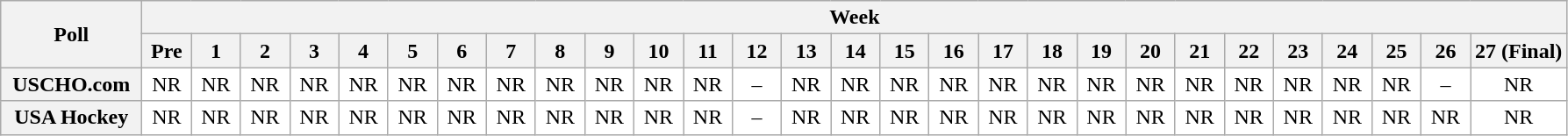<table class="wikitable" style="white-space:nowrap;">
<tr>
<th scope="col" width="100" rowspan="2">Poll</th>
<th colspan="28">Week</th>
</tr>
<tr>
<th scope="col" width="30">Pre</th>
<th scope="col" width="30">1</th>
<th scope="col" width="30">2</th>
<th scope="col" width="30">3</th>
<th scope="col" width="30">4</th>
<th scope="col" width="30">5</th>
<th scope="col" width="30">6</th>
<th scope="col" width="30">7</th>
<th scope="col" width="30">8</th>
<th scope="col" width="30">9</th>
<th scope="col" width="30">10</th>
<th scope="col" width="30">11</th>
<th scope="col" width="30">12</th>
<th scope="col" width="30">13</th>
<th scope="col" width="30">14</th>
<th scope="col" width="30">15</th>
<th scope="col" width="30">16</th>
<th scope="col" width="30">17</th>
<th scope="col" width="30">18</th>
<th scope="col" width="30">19</th>
<th scope="col" width="30">20</th>
<th scope="col" width="30">21</th>
<th scope="col" width="30">22</th>
<th scope="col" width="30">23</th>
<th scope="col" width="30">24</th>
<th scope="col" width="30">25</th>
<th scope="col" width="30">26</th>
<th scope="col" width="30">27 (Final)</th>
</tr>
<tr style="text-align:center;">
<th>USCHO.com</th>
<td bgcolor=FFFFFF>NR</td>
<td bgcolor=FFFFFF>NR</td>
<td bgcolor=FFFFFF>NR</td>
<td bgcolor=FFFFFF>NR</td>
<td bgcolor=FFFFFF>NR</td>
<td bgcolor=FFFFFF>NR</td>
<td bgcolor=FFFFFF>NR</td>
<td bgcolor=FFFFFF>NR</td>
<td bgcolor=FFFFFF>NR</td>
<td bgcolor=FFFFFF>NR</td>
<td bgcolor=FFFFFF>NR</td>
<td bgcolor=FFFFFF>NR</td>
<td bgcolor=FFFFFF>–</td>
<td bgcolor=FFFFFF>NR</td>
<td bgcolor=FFFFFF>NR</td>
<td bgcolor=FFFFFF>NR</td>
<td bgcolor=FFFFFF>NR</td>
<td bgcolor=FFFFFF>NR</td>
<td bgcolor=FFFFFF>NR</td>
<td bgcolor=FFFFFF>NR</td>
<td bgcolor=FFFFFF>NR</td>
<td bgcolor=FFFFFF>NR</td>
<td bgcolor=FFFFFF>NR</td>
<td bgcolor=FFFFFF>NR</td>
<td bgcolor=FFFFFF>NR</td>
<td bgcolor=FFFFFF>NR</td>
<td bgcolor=FFFFFF>–</td>
<td bgcolor=FFFFFF>NR</td>
</tr>
<tr style="text-align:center;">
<th>USA Hockey</th>
<td bgcolor=FFFFFF>NR</td>
<td bgcolor=FFFFFF>NR</td>
<td bgcolor=FFFFFF>NR</td>
<td bgcolor=FFFFFF>NR</td>
<td bgcolor=FFFFFF>NR</td>
<td bgcolor=FFFFFF>NR</td>
<td bgcolor=FFFFFF>NR</td>
<td bgcolor=FFFFFF>NR</td>
<td bgcolor=FFFFFF>NR</td>
<td bgcolor=FFFFFF>NR</td>
<td bgcolor=FFFFFF>NR</td>
<td bgcolor=FFFFFF>NR</td>
<td bgcolor=FFFFFF>–</td>
<td bgcolor=FFFFFF>NR</td>
<td bgcolor=FFFFFF>NR</td>
<td bgcolor=FFFFFF>NR</td>
<td bgcolor=FFFFFF>NR</td>
<td bgcolor=FFFFFF>NR</td>
<td bgcolor=FFFFFF>NR</td>
<td bgcolor=FFFFFF>NR</td>
<td bgcolor=FFFFFF>NR</td>
<td bgcolor=FFFFFF>NR</td>
<td bgcolor=FFFFFF>NR</td>
<td bgcolor=FFFFFF>NR</td>
<td bgcolor=FFFFFF>NR</td>
<td bgcolor=FFFFFF>NR</td>
<td bgcolor=FFFFFF>NR</td>
<td bgcolor=FFFFFF>NR</td>
</tr>
</table>
